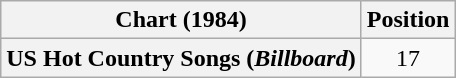<table class="wikitable plainrowheaders">
<tr>
<th scope="col">Chart (1984)</th>
<th scope="col">Position</th>
</tr>
<tr>
<th scope="row">US Hot Country Songs (<em>Billboard</em>)</th>
<td align="center">17</td>
</tr>
</table>
